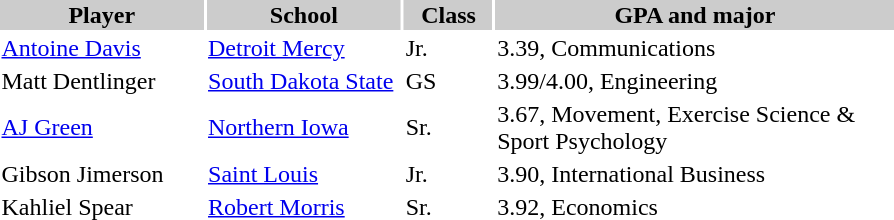<table style="width:600px" "border:'1' 'solid' 'gray' ">
<tr>
<th style="background:#ccc; width:23%;">Player</th>
<th style="background:#ccc; width:22%;">School</th>
<th style="background:#ccc; width:10%;">Class</th>
<th style="background:#ccc; width:45%;">GPA and major</th>
</tr>
<tr>
<td><a href='#'>Antoine Davis</a></td>
<td><a href='#'>Detroit Mercy</a></td>
<td>Jr.</td>
<td>3.39, Communications</td>
</tr>
<tr>
<td>Matt Dentlinger</td>
<td><a href='#'>South Dakota State</a></td>
<td>GS</td>
<td>3.99/4.00, Engineering</td>
</tr>
<tr>
<td><a href='#'>AJ Green</a></td>
<td><a href='#'>Northern Iowa</a></td>
<td>Sr.</td>
<td>3.67, Movement, Exercise Science & Sport Psychology</td>
</tr>
<tr>
<td>Gibson Jimerson</td>
<td><a href='#'>Saint Louis</a></td>
<td>Jr.</td>
<td>3.90, International Business</td>
</tr>
<tr>
<td>Kahliel Spear</td>
<td><a href='#'>Robert Morris</a></td>
<td>Sr.</td>
<td>3.92, Economics</td>
</tr>
</table>
